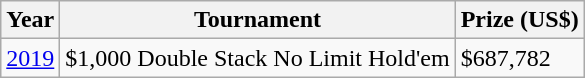<table class="wikitable">
<tr>
<th>Year</th>
<th>Tournament</th>
<th>Prize (US$)</th>
</tr>
<tr>
<td><a href='#'>2019</a></td>
<td>$1,000 Double Stack No Limit Hold'em</td>
<td>$687,782</td>
</tr>
</table>
